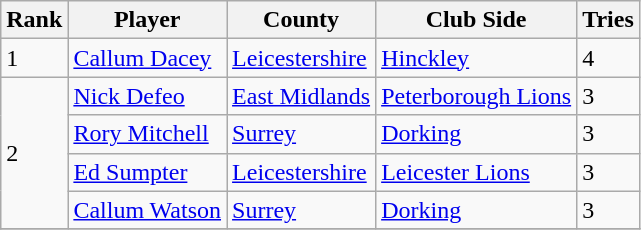<table class="wikitable">
<tr>
<th>Rank</th>
<th>Player</th>
<th>County</th>
<th>Club Side</th>
<th>Tries</th>
</tr>
<tr>
<td>1</td>
<td> <a href='#'>Callum Dacey</a></td>
<td><a href='#'>Leicestershire</a></td>
<td><a href='#'>Hinckley</a></td>
<td>4</td>
</tr>
<tr>
<td rowspan=4>2</td>
<td> <a href='#'>Nick Defeo</a></td>
<td><a href='#'>East Midlands</a></td>
<td><a href='#'>Peterborough Lions</a></td>
<td>3</td>
</tr>
<tr>
<td> <a href='#'>Rory Mitchell</a></td>
<td><a href='#'>Surrey</a></td>
<td><a href='#'>Dorking</a></td>
<td>3</td>
</tr>
<tr>
<td> <a href='#'>Ed Sumpter</a></td>
<td><a href='#'>Leicestershire</a></td>
<td><a href='#'>Leicester Lions</a></td>
<td>3</td>
</tr>
<tr>
<td> <a href='#'>Callum Watson</a></td>
<td><a href='#'>Surrey</a></td>
<td><a href='#'>Dorking</a></td>
<td>3</td>
</tr>
<tr>
</tr>
</table>
